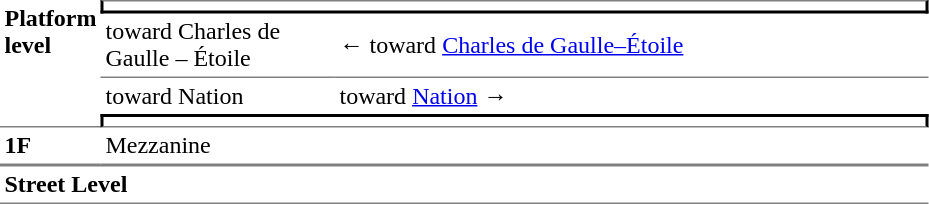<table cellspacing="0" cellpadding="3" border="0">
<tr>
<td rowspan="4" style="border-bottom:solid 1px gray;" width="50" valign="top"><strong>Platform level</strong></td>
<td colspan="2" style="border-top:solid 1px gray;border-right:solid 2px black;border-left:solid 2px black;border-bottom:solid 2px black;text-align:center;"></td>
</tr>
<tr>
<td style="border-bottom:solid 1px gray;" width="150">toward Charles de Gaulle – Étoile</td>
<td style="border-bottom:solid 1px gray;" width="390">←   toward <a href='#'>Charles de Gaulle–Étoile</a> </td>
</tr>
<tr>
<td>toward Nation</td>
<td>   toward <a href='#'>Nation</a>  →</td>
</tr>
<tr>
<td colspan="2" style="border-top:solid 2px black;border-right:solid 2px black;border-left:solid 2px black;border-bottom:solid 1px gray;text-align:center;"></td>
</tr>
<tr>
<td data-darkreader-inline-border-bottom="" style="border-bottom:solid 1px gray;" width="50" valign="top"><strong>1F</strong></td>
<td colspan="2" data-darkreader-inline-border-bottom="" style="border-bottom:solid 1px gray;" width="100" valign="top">Mezzanine</td>
</tr>
<tr>
<td colspan="3" data-darkreader-inline-border-top="" data-darkreader-inline-border-bottom="" style="border-bottom:solid 1px gray;border-top:solid 1px gray;" width="50" valign="top"><strong>Street Level</strong></td>
</tr>
</table>
